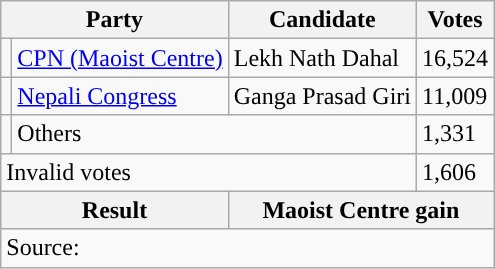<table class="wikitable">
<tr>
<th colspan="2">Party</th>
<th>Candidate</th>
<th>Votes</th>
</tr>
<tr>
<td style="background-color:"></td>
<td><a href='#'>CPN (Maoist Centre)</a></td>
<td>Lekh Nath Dahal</td>
<td>16,524</td>
</tr>
<tr>
<td style="background-color:"></td>
<td><a href='#'>Nepali Congress</a></td>
<td>Ganga Prasad Giri</td>
<td>11,009</td>
</tr>
<tr>
<td></td>
<td colspan="2">Others</td>
<td>1,331</td>
</tr>
<tr>
<td colspan="3">Invalid votes</td>
<td>1,606</td>
</tr>
<tr>
<th colspan="2">Result</th>
<th colspan="2">Maoist Centre gain</th>
</tr>
<tr>
<td colspan="4">Source: </td>
</tr>
</table>
